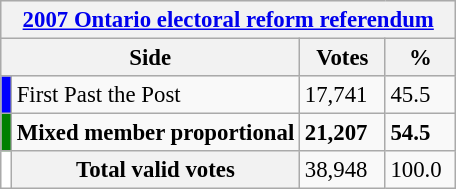<table class="wikitable" style="font-size: 95%; clear:both">
<tr style="background-color:#E9E9E9">
<th colspan=4><a href='#'>2007 Ontario electoral reform referendum</a></th>
</tr>
<tr style="background-color:#E9E9E9">
<th colspan=2 style="width: 130px">Side</th>
<th style="width: 50px">Votes</th>
<th style="width: 40px">%</th>
</tr>
<tr>
<td bgcolor="blue"></td>
<td>First Past the Post</td>
<td>17,741</td>
<td>45.5</td>
</tr>
<tr>
<td bgcolor="green"></td>
<td><strong>Mixed member proportional</strong></td>
<td><strong>21,207</strong></td>
<td><strong>54.5</strong></td>
</tr>
<tr>
<td bgcolor="white"></td>
<th>Total valid votes</th>
<td>38,948</td>
<td>100.0</td>
</tr>
</table>
